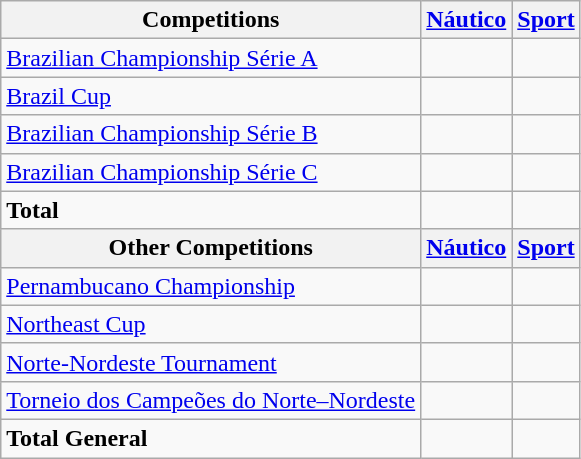<table class="wikitable">
<tr>
<th>Competitions</th>
<th><a href='#'>Náutico</a></th>
<th><a href='#'>Sport</a></th>
</tr>
<tr>
<td><a href='#'>Brazilian Championship Série A</a></td>
<td></td>
<td></td>
</tr>
<tr>
<td><a href='#'>Brazil Cup</a></td>
<td></td>
<td></td>
</tr>
<tr>
<td><a href='#'>Brazilian Championship Série B</a></td>
<td></td>
<td></td>
</tr>
<tr>
<td><a href='#'>Brazilian Championship Série C</a></td>
<td></td>
<td></td>
</tr>
<tr>
<td><strong>Total</strong></td>
<td></td>
<td></td>
</tr>
<tr>
<th>Other Competitions</th>
<th><a href='#'>Náutico</a></th>
<th><a href='#'>Sport</a></th>
</tr>
<tr>
<td><a href='#'>Pernambucano Championship</a></td>
<td></td>
<td></td>
</tr>
<tr>
<td><a href='#'>Northeast Cup</a></td>
<td></td>
<td></td>
</tr>
<tr>
<td><a href='#'>Norte-Nordeste Tournament</a></td>
<td></td>
<td></td>
</tr>
<tr>
<td><a href='#'>Torneio dos Campeões do Norte–Nordeste</a></td>
<td></td>
<td></td>
</tr>
<tr>
<td><strong>Total General</strong></td>
<td></td>
<td></td>
</tr>
</table>
